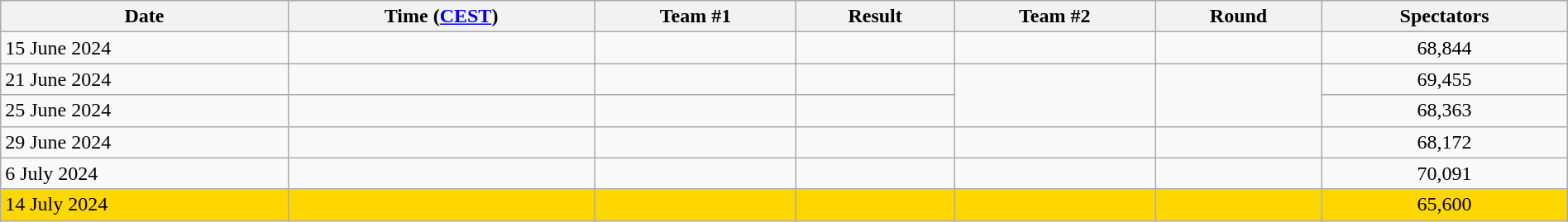<table class="wikitable" style="text-align:left; width:100%;">
<tr>
<th>Date</th>
<th>Time (<a href='#'>CEST</a>)</th>
<th>Team #1</th>
<th>Result</th>
<th>Team #2</th>
<th>Round</th>
<th>Spectators</th>
</tr>
<tr>
<td>15 June 2024</td>
<td></td>
<td></td>
<td style="text-align:center;"></td>
<td></td>
<td></td>
<td style="text-align:center;">68,844</td>
</tr>
<tr>
<td>21 June 2024</td>
<td></td>
<td></td>
<td style="text-align:center;"></td>
<td rowspan=2></td>
<td rowspan=2></td>
<td style="text-align:center;">69,455</td>
</tr>
<tr>
<td>25 June 2024</td>
<td></td>
<td></td>
<td style="text-align:center;"></td>
<td style="text-align:center;">68,363</td>
</tr>
<tr>
<td>29 June 2024</td>
<td></td>
<td></td>
<td style="text-align:center;"></td>
<td></td>
<td></td>
<td style="text-align:center;">68,172</td>
</tr>
<tr>
<td>6 July 2024</td>
<td></td>
<td></td>
<td style="text-align:center;"></td>
<td></td>
<td></td>
<td style="text-align:center;">70,091</td>
</tr>
<tr bgcolor=gold>
<td>14 July 2024</td>
<td></td>
<td></td>
<td style="text-align:center;"></td>
<td></td>
<td></td>
<td style="text-align:center;">65,600</td>
</tr>
</table>
